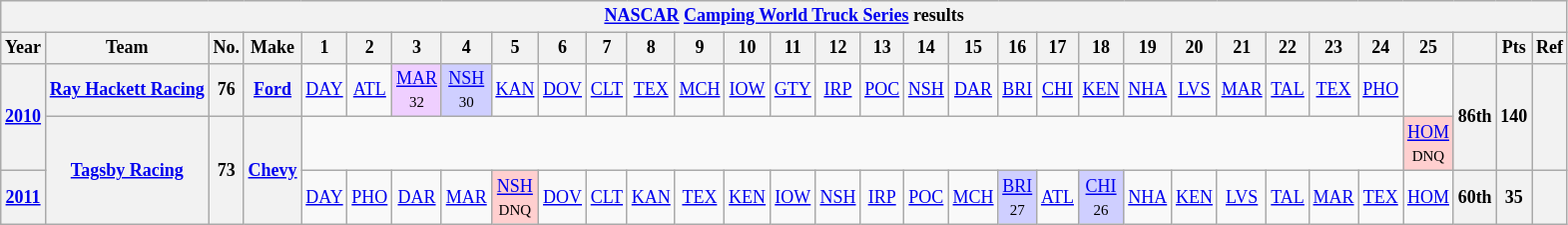<table class="wikitable" style="text-align:center; font-size:75%">
<tr>
<th colspan=45><a href='#'>NASCAR</a> <a href='#'>Camping World Truck Series</a> results</th>
</tr>
<tr>
<th>Year</th>
<th>Team</th>
<th>No.</th>
<th>Make</th>
<th>1</th>
<th>2</th>
<th>3</th>
<th>4</th>
<th>5</th>
<th>6</th>
<th>7</th>
<th>8</th>
<th>9</th>
<th>10</th>
<th>11</th>
<th>12</th>
<th>13</th>
<th>14</th>
<th>15</th>
<th>16</th>
<th>17</th>
<th>18</th>
<th>19</th>
<th>20</th>
<th>21</th>
<th>22</th>
<th>23</th>
<th>24</th>
<th>25</th>
<th></th>
<th>Pts</th>
<th>Ref</th>
</tr>
<tr>
<th rowspan=2><a href='#'>2010</a></th>
<th><a href='#'>Ray Hackett Racing</a></th>
<th>76</th>
<th><a href='#'>Ford</a></th>
<td><a href='#'>DAY</a></td>
<td><a href='#'>ATL</a></td>
<td style="background:#EFCFFF;"><a href='#'>MAR</a><br><small>32</small></td>
<td style="background:#CFCFFF;"><a href='#'>NSH</a><br><small>30</small></td>
<td><a href='#'>KAN</a></td>
<td><a href='#'>DOV</a></td>
<td><a href='#'>CLT</a></td>
<td><a href='#'>TEX</a></td>
<td><a href='#'>MCH</a></td>
<td><a href='#'>IOW</a></td>
<td><a href='#'>GTY</a></td>
<td><a href='#'>IRP</a></td>
<td><a href='#'>POC</a></td>
<td><a href='#'>NSH</a></td>
<td><a href='#'>DAR</a></td>
<td><a href='#'>BRI</a></td>
<td><a href='#'>CHI</a></td>
<td><a href='#'>KEN</a></td>
<td><a href='#'>NHA</a></td>
<td><a href='#'>LVS</a></td>
<td><a href='#'>MAR</a></td>
<td><a href='#'>TAL</a></td>
<td><a href='#'>TEX</a></td>
<td><a href='#'>PHO</a></td>
<td></td>
<th rowspan=2>86th</th>
<th rowspan=2>140</th>
<th rowspan=2></th>
</tr>
<tr>
<th rowspan=2><a href='#'>Tagsby Racing</a></th>
<th rowspan=2>73</th>
<th rowspan=2><a href='#'>Chevy</a></th>
<td colspan=24></td>
<td style="background:#FFCFCF;"><a href='#'>HOM</a><br><small>DNQ</small></td>
</tr>
<tr>
<th><a href='#'>2011</a></th>
<td><a href='#'>DAY</a></td>
<td><a href='#'>PHO</a></td>
<td><a href='#'>DAR</a></td>
<td><a href='#'>MAR</a></td>
<td style="background:#FFCFCF;"><a href='#'>NSH</a><br><small>DNQ</small></td>
<td><a href='#'>DOV</a></td>
<td><a href='#'>CLT</a></td>
<td><a href='#'>KAN</a></td>
<td><a href='#'>TEX</a></td>
<td><a href='#'>KEN</a></td>
<td><a href='#'>IOW</a></td>
<td><a href='#'>NSH</a></td>
<td><a href='#'>IRP</a></td>
<td><a href='#'>POC</a></td>
<td><a href='#'>MCH</a></td>
<td style="background:#CFCFFF;"><a href='#'>BRI</a><br><small>27</small></td>
<td><a href='#'>ATL</a></td>
<td style="background:#CFCFFF;"><a href='#'>CHI</a><br><small>26</small></td>
<td><a href='#'>NHA</a></td>
<td><a href='#'>KEN</a></td>
<td><a href='#'>LVS</a></td>
<td><a href='#'>TAL</a></td>
<td><a href='#'>MAR</a></td>
<td><a href='#'>TEX</a></td>
<td><a href='#'>HOM</a></td>
<th>60th</th>
<th>35</th>
<th></th>
</tr>
</table>
